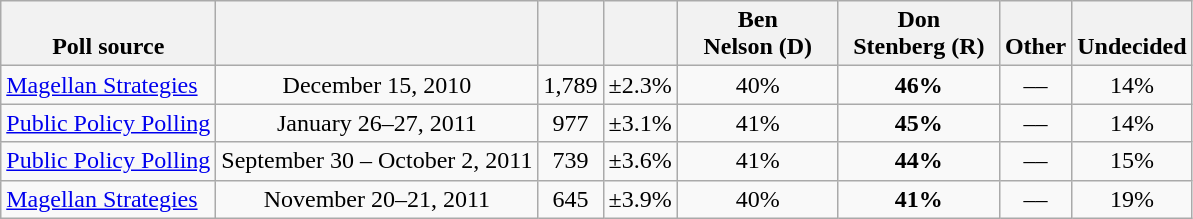<table class="wikitable" style="text-align:center">
<tr valign=bottom>
<th>Poll source</th>
<th></th>
<th></th>
<th></th>
<th style="width:100px;">Ben<br>Nelson (D)</th>
<th style="width:100px;">Don<br>Stenberg (R)</th>
<th>Other</th>
<th>Undecided</th>
</tr>
<tr>
<td align=left><a href='#'>Magellan Strategies</a></td>
<td>December 15, 2010</td>
<td>1,789</td>
<td>±2.3%</td>
<td>40%</td>
<td><strong>46%</strong></td>
<td>––</td>
<td>14%</td>
</tr>
<tr>
<td align=left><a href='#'>Public Policy Polling</a></td>
<td>January 26–27, 2011</td>
<td>977</td>
<td>±3.1%</td>
<td>41%</td>
<td><strong>45%</strong></td>
<td>––</td>
<td>14%</td>
</tr>
<tr>
<td align=left><a href='#'>Public Policy Polling</a></td>
<td>September 30 – October 2, 2011</td>
<td>739</td>
<td>±3.6%</td>
<td>41%</td>
<td><strong>44%</strong></td>
<td>––</td>
<td>15%</td>
</tr>
<tr>
<td align=left><a href='#'>Magellan Strategies</a></td>
<td>November 20–21, 2011</td>
<td>645</td>
<td>±3.9%</td>
<td>40%</td>
<td><strong>41%</strong></td>
<td>––</td>
<td>19%</td>
</tr>
</table>
